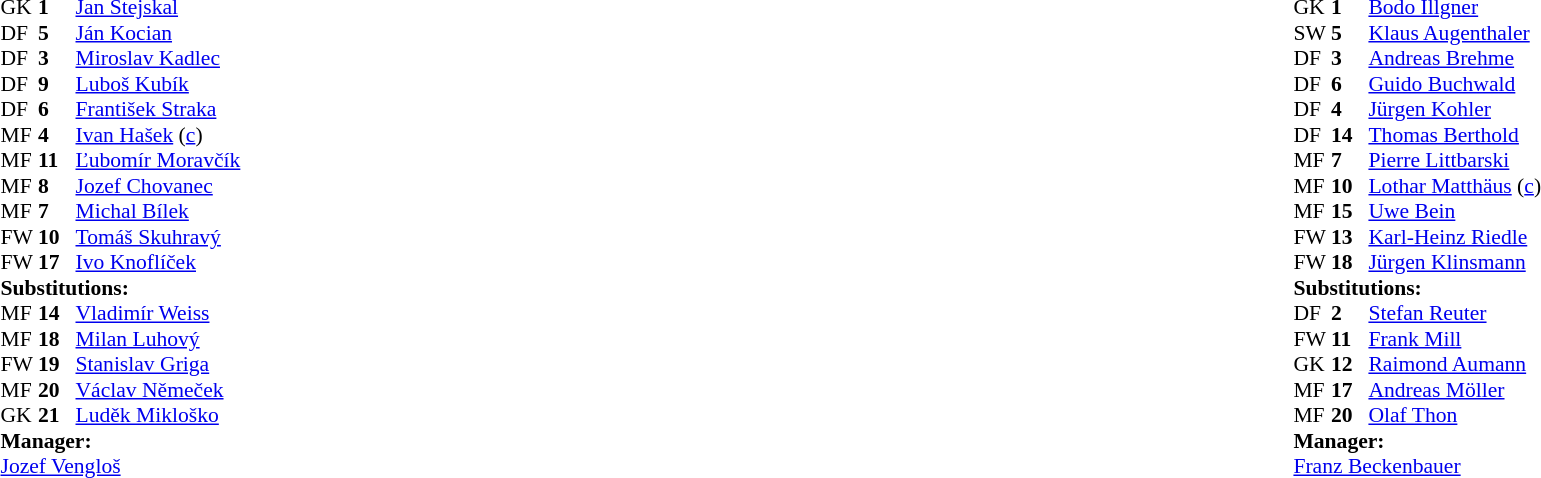<table width="100%">
<tr>
<td valign="top" width="50%"><br><table style="font-size: 90%" cellspacing="0" cellpadding="0">
<tr>
<th width="25"></th>
<th width="25"></th>
</tr>
<tr>
<td>GK</td>
<td><strong>1</strong></td>
<td><a href='#'>Jan Stejskal</a></td>
</tr>
<tr>
<td>DF</td>
<td><strong>5</strong></td>
<td><a href='#'>Ján Kocian</a></td>
</tr>
<tr>
<td>DF</td>
<td><strong>3</strong></td>
<td><a href='#'>Miroslav Kadlec</a></td>
</tr>
<tr>
<td>DF</td>
<td><strong>9</strong></td>
<td><a href='#'>Luboš Kubík</a></td>
<td></td>
<td></td>
</tr>
<tr>
<td>DF</td>
<td><strong>6</strong></td>
<td><a href='#'>František Straka</a></td>
<td></td>
</tr>
<tr>
<td>MF</td>
<td><strong>4</strong></td>
<td><a href='#'>Ivan Hašek</a> (<a href='#'>c</a>)</td>
</tr>
<tr>
<td>MF</td>
<td><strong>11</strong></td>
<td><a href='#'>Ľubomír Moravčík</a></td>
<td></td>
</tr>
<tr>
<td>MF</td>
<td><strong>8</strong></td>
<td><a href='#'>Jozef Chovanec</a></td>
</tr>
<tr>
<td>MF</td>
<td><strong>7</strong></td>
<td><a href='#'>Michal Bílek</a></td>
<td></td>
<td></td>
</tr>
<tr>
<td>FW</td>
<td><strong>10</strong></td>
<td><a href='#'>Tomáš Skuhravý</a></td>
</tr>
<tr>
<td>FW</td>
<td><strong>17</strong></td>
<td><a href='#'>Ivo Knoflíček</a></td>
<td></td>
</tr>
<tr>
<td colspan=3><strong>Substitutions:</strong></td>
</tr>
<tr>
<td>MF</td>
<td><strong>14</strong></td>
<td><a href='#'>Vladimír Weiss</a></td>
</tr>
<tr>
<td>MF</td>
<td><strong>18</strong></td>
<td><a href='#'>Milan Luhový</a></td>
</tr>
<tr>
<td>FW</td>
<td><strong>19</strong></td>
<td><a href='#'>Stanislav Griga</a></td>
<td></td>
<td></td>
</tr>
<tr>
<td>MF</td>
<td><strong>20</strong></td>
<td><a href='#'>Václav Němeček</a></td>
<td></td>
<td></td>
</tr>
<tr>
<td>GK</td>
<td><strong>21</strong></td>
<td><a href='#'>Luděk Mikloško</a></td>
</tr>
<tr>
<td colspan=3><strong>Manager:</strong></td>
</tr>
<tr>
<td colspan="4"><a href='#'>Jozef Vengloš</a></td>
</tr>
</table>
</td>
<td valign="top" width="50%"><br><table style="font-size: 90%" cellspacing="0" cellpadding="0" align=center>
<tr>
<th width="25"></th>
<th width="25"></th>
</tr>
<tr>
<td>GK</td>
<td><strong>1</strong></td>
<td><a href='#'>Bodo Illgner</a></td>
</tr>
<tr>
<td>SW</td>
<td><strong>5</strong></td>
<td><a href='#'>Klaus Augenthaler</a></td>
</tr>
<tr>
<td>DF</td>
<td><strong>3</strong></td>
<td><a href='#'>Andreas Brehme</a></td>
</tr>
<tr>
<td>DF</td>
<td><strong>6</strong></td>
<td><a href='#'>Guido Buchwald</a></td>
</tr>
<tr>
<td>DF</td>
<td><strong>4</strong></td>
<td><a href='#'>Jürgen Kohler</a></td>
</tr>
<tr>
<td>DF</td>
<td><strong>14</strong></td>
<td><a href='#'>Thomas Berthold</a></td>
</tr>
<tr>
<td>MF</td>
<td><strong>7</strong></td>
<td><a href='#'>Pierre Littbarski</a></td>
</tr>
<tr>
<td>MF</td>
<td><strong>10</strong></td>
<td><a href='#'>Lothar Matthäus</a> (<a href='#'>c</a>)</td>
</tr>
<tr>
<td>MF</td>
<td><strong>15</strong></td>
<td><a href='#'>Uwe Bein</a></td>
<td></td>
<td></td>
</tr>
<tr>
<td>FW</td>
<td><strong>13</strong></td>
<td><a href='#'>Karl-Heinz Riedle</a></td>
</tr>
<tr>
<td>FW</td>
<td><strong>18</strong></td>
<td><a href='#'>Jürgen Klinsmann</a></td>
<td></td>
</tr>
<tr>
<td colspan=3><strong>Substitutions:</strong></td>
</tr>
<tr>
<td>DF</td>
<td><strong>2</strong></td>
<td><a href='#'>Stefan Reuter</a></td>
</tr>
<tr>
<td>FW</td>
<td><strong>11</strong></td>
<td><a href='#'>Frank Mill</a></td>
</tr>
<tr>
<td>GK</td>
<td><strong>12</strong></td>
<td><a href='#'>Raimond Aumann</a></td>
</tr>
<tr>
<td>MF</td>
<td><strong>17</strong></td>
<td><a href='#'>Andreas Möller</a></td>
<td></td>
<td></td>
</tr>
<tr>
<td>MF</td>
<td><strong>20</strong></td>
<td><a href='#'>Olaf Thon</a></td>
</tr>
<tr>
<td colspan=3><strong>Manager:</strong></td>
</tr>
<tr>
<td colspan="4"><a href='#'>Franz Beckenbauer</a></td>
</tr>
</table>
</td>
</tr>
</table>
